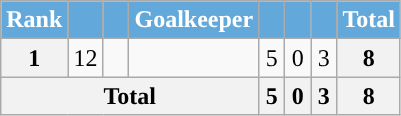<table class="wikitable sortable" style="text-align:center">
<tr>
<th style="background:#62a8da;color:white;width:10px">Rank</th>
<th style="background:#62a8da;color:white;width:10px"><br></th>
<th style="background:#62a8da;color:white;width:10px"></th>
<th style="background:#62a8da;color:white;">Goalkeeper</th>
<th style="background:#62a8da;color:white;width:10px"></th>
<th style="background:#62a8da;color:white;width:10px"></th>
<th style="background:#62a8da;color:white;width:10px"></th>
<th style="background:#62a8da;color:white;width:10px">Total</th>
</tr>
<tr>
<th>1</th>
<td>12</td>
<td></td>
<td align="left"></td>
<td>5</td>
<td>0</td>
<td>3</td>
<th>8</th>
</tr>
<tr>
<th colspan="4">Total</th>
<th>5</th>
<th>0</th>
<th>3</th>
<th>8</th>
</tr>
</table>
